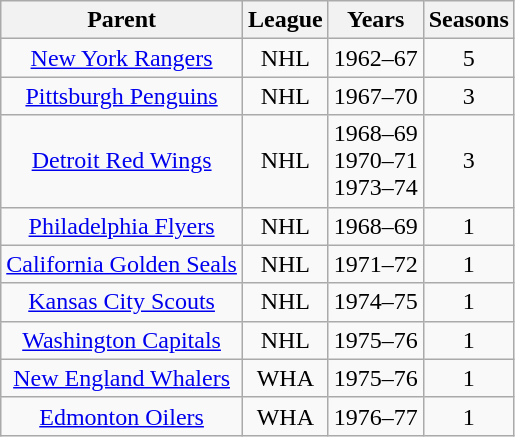<table class="wikitable">
<tr>
<th>Parent</th>
<th>League</th>
<th>Years</th>
<th>Seasons</th>
</tr>
<tr align="center">
<td><a href='#'>New York Rangers</a></td>
<td>NHL</td>
<td>1962–67</td>
<td>5</td>
</tr>
<tr align="center">
<td><a href='#'>Pittsburgh Penguins</a></td>
<td>NHL</td>
<td>1967–70</td>
<td>3</td>
</tr>
<tr align="center">
<td><a href='#'>Detroit Red Wings</a></td>
<td>NHL</td>
<td>1968–69<br>1970–71<br>1973–74</td>
<td>3</td>
</tr>
<tr align="center">
<td><a href='#'>Philadelphia Flyers</a></td>
<td>NHL</td>
<td>1968–69</td>
<td>1</td>
</tr>
<tr align="center">
<td><a href='#'>California Golden Seals</a></td>
<td>NHL</td>
<td>1971–72</td>
<td>1</td>
</tr>
<tr align="center">
<td><a href='#'>Kansas City Scouts</a></td>
<td>NHL</td>
<td>1974–75</td>
<td>1</td>
</tr>
<tr align="center">
<td><a href='#'>Washington Capitals</a></td>
<td>NHL</td>
<td>1975–76</td>
<td>1</td>
</tr>
<tr align="center">
<td><a href='#'>New England Whalers</a></td>
<td>WHA</td>
<td>1975–76</td>
<td>1</td>
</tr>
<tr align="center">
<td><a href='#'>Edmonton Oilers</a></td>
<td>WHA</td>
<td>1976–77</td>
<td>1</td>
</tr>
</table>
